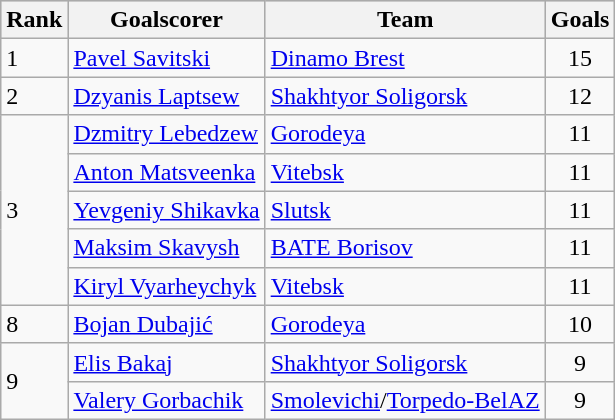<table class="wikitable">
<tr align="center" bgcolor="#cccccc">
<th>Rank</th>
<th>Goalscorer</th>
<th>Team</th>
<th>Goals</th>
</tr>
<tr>
<td>1</td>
<td> <a href='#'>Pavel Savitski</a></td>
<td><a href='#'>Dinamo Brest</a></td>
<td align="center">15</td>
</tr>
<tr>
<td>2</td>
<td> <a href='#'>Dzyanis Laptsew</a></td>
<td><a href='#'>Shakhtyor Soligorsk</a></td>
<td align="center">12</td>
</tr>
<tr>
<td rowspan="5">3</td>
<td> <a href='#'>Dzmitry Lebedzew</a></td>
<td><a href='#'>Gorodeya</a></td>
<td align="center">11</td>
</tr>
<tr>
<td> <a href='#'>Anton Matsveenka</a></td>
<td><a href='#'>Vitebsk</a></td>
<td align="center">11</td>
</tr>
<tr>
<td> <a href='#'>Yevgeniy Shikavka</a></td>
<td><a href='#'>Slutsk</a></td>
<td align="center">11</td>
</tr>
<tr>
<td> <a href='#'>Maksim Skavysh</a></td>
<td><a href='#'>BATE Borisov</a></td>
<td align="center">11</td>
</tr>
<tr>
<td> <a href='#'>Kiryl Vyarheychyk</a></td>
<td><a href='#'>Vitebsk</a></td>
<td align="center">11</td>
</tr>
<tr>
<td>8</td>
<td> <a href='#'>Bojan Dubajić</a></td>
<td><a href='#'>Gorodeya</a></td>
<td align="center">10</td>
</tr>
<tr>
<td rowspan="2">9</td>
<td> <a href='#'>Elis Bakaj</a></td>
<td><a href='#'>Shakhtyor Soligorsk</a></td>
<td align="center">9</td>
</tr>
<tr>
<td> <a href='#'>Valery Gorbachik</a></td>
<td><a href='#'>Smolevichi</a>/<a href='#'>Torpedo-BelAZ</a></td>
<td align="center">9</td>
</tr>
</table>
